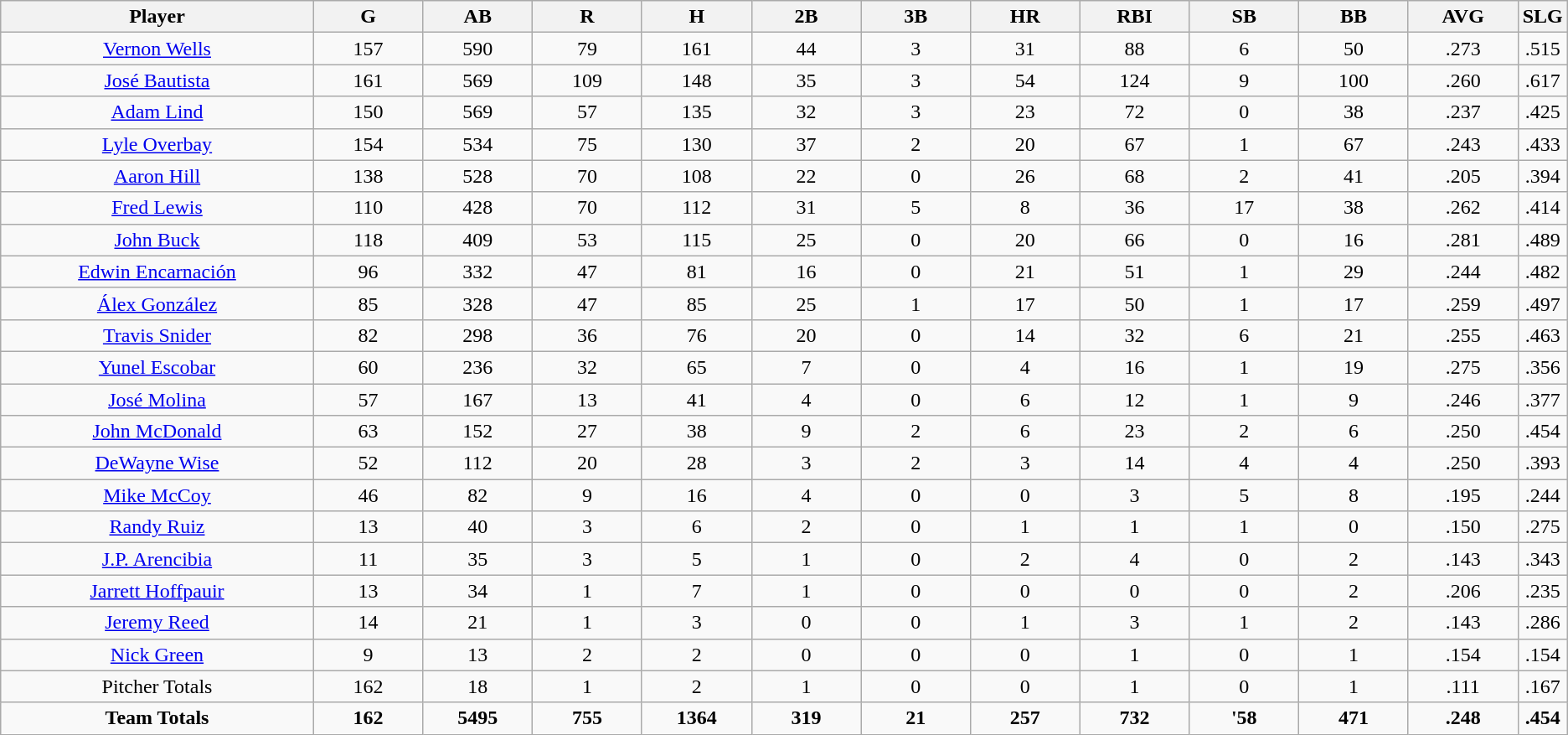<table class=wikitable style="text-align:center">
<tr>
<th bgcolor=#DDDDFF; width="20%">Player</th>
<th bgcolor=#DDDDFF; width="7%">G</th>
<th bgcolor=#DDDDFF; width="7%">AB</th>
<th bgcolor=#DDDDFF; width="7%">R</th>
<th bgcolor=#DDDDFF; width="7%">H</th>
<th bgcolor=#DDDDFF; width="7%">2B</th>
<th bgcolor=#DDDDFF; width="7%">3B</th>
<th bgcolor=#DDDDFF; width="7%">HR</th>
<th bgcolor=#DDDDFF; width="7%">RBI</th>
<th bgcolor=#DDDDFF; width="7%">SB</th>
<th bgcolor=#DDDDFF; width="7%">BB</th>
<th bgcolor=#DDDDFF; width="7%">AVG</th>
<th bgcolor=#DDDDFF; width="7%">SLG</th>
</tr>
<tr>
<td><a href='#'>Vernon Wells</a></td>
<td>157</td>
<td>590</td>
<td>79</td>
<td>161</td>
<td>44</td>
<td>3</td>
<td>31</td>
<td>88</td>
<td>6</td>
<td>50</td>
<td>.273</td>
<td>.515</td>
</tr>
<tr>
<td><a href='#'>José Bautista</a></td>
<td>161</td>
<td>569</td>
<td>109</td>
<td>148</td>
<td>35</td>
<td>3</td>
<td>54</td>
<td>124</td>
<td>9</td>
<td>100</td>
<td>.260</td>
<td>.617</td>
</tr>
<tr>
<td><a href='#'>Adam Lind</a></td>
<td>150</td>
<td>569</td>
<td>57</td>
<td>135</td>
<td>32</td>
<td>3</td>
<td>23</td>
<td>72</td>
<td>0</td>
<td>38</td>
<td>.237</td>
<td>.425</td>
</tr>
<tr>
<td><a href='#'>Lyle Overbay</a></td>
<td>154</td>
<td>534</td>
<td>75</td>
<td>130</td>
<td>37</td>
<td>2</td>
<td>20</td>
<td>67</td>
<td>1</td>
<td>67</td>
<td>.243</td>
<td>.433</td>
</tr>
<tr>
<td><a href='#'>Aaron Hill</a></td>
<td>138</td>
<td>528</td>
<td>70</td>
<td>108</td>
<td>22</td>
<td>0</td>
<td>26</td>
<td>68</td>
<td>2</td>
<td>41</td>
<td>.205</td>
<td>.394</td>
</tr>
<tr>
<td><a href='#'>Fred Lewis</a></td>
<td>110</td>
<td>428</td>
<td>70</td>
<td>112</td>
<td>31</td>
<td>5</td>
<td>8</td>
<td>36</td>
<td>17</td>
<td>38</td>
<td>.262</td>
<td>.414</td>
</tr>
<tr>
<td><a href='#'>John Buck</a></td>
<td>118</td>
<td>409</td>
<td>53</td>
<td>115</td>
<td>25</td>
<td>0</td>
<td>20</td>
<td>66</td>
<td>0</td>
<td>16</td>
<td>.281</td>
<td>.489</td>
</tr>
<tr>
<td><a href='#'>Edwin Encarnación</a></td>
<td>96</td>
<td>332</td>
<td>47</td>
<td>81</td>
<td>16</td>
<td>0</td>
<td>21</td>
<td>51</td>
<td>1</td>
<td>29</td>
<td>.244</td>
<td>.482</td>
</tr>
<tr>
<td><a href='#'>Álex González</a></td>
<td>85</td>
<td>328</td>
<td>47</td>
<td>85</td>
<td>25</td>
<td>1</td>
<td>17</td>
<td>50</td>
<td>1</td>
<td>17</td>
<td>.259</td>
<td>.497</td>
</tr>
<tr>
<td><a href='#'>Travis Snider</a></td>
<td>82</td>
<td>298</td>
<td>36</td>
<td>76</td>
<td>20</td>
<td>0</td>
<td>14</td>
<td>32</td>
<td>6</td>
<td>21</td>
<td>.255</td>
<td>.463</td>
</tr>
<tr>
<td><a href='#'>Yunel Escobar</a></td>
<td>60</td>
<td>236</td>
<td>32</td>
<td>65</td>
<td>7</td>
<td>0</td>
<td>4</td>
<td>16</td>
<td>1</td>
<td>19</td>
<td>.275</td>
<td>.356</td>
</tr>
<tr>
<td><a href='#'>José Molina</a></td>
<td>57</td>
<td>167</td>
<td>13</td>
<td>41</td>
<td>4</td>
<td>0</td>
<td>6</td>
<td>12</td>
<td>1</td>
<td>9</td>
<td>.246</td>
<td>.377</td>
</tr>
<tr>
<td><a href='#'>John McDonald</a></td>
<td>63</td>
<td>152</td>
<td>27</td>
<td>38</td>
<td>9</td>
<td>2</td>
<td>6</td>
<td>23</td>
<td>2</td>
<td>6</td>
<td>.250</td>
<td>.454</td>
</tr>
<tr>
<td><a href='#'>DeWayne Wise</a></td>
<td>52</td>
<td>112</td>
<td>20</td>
<td>28</td>
<td>3</td>
<td>2</td>
<td>3</td>
<td>14</td>
<td>4</td>
<td>4</td>
<td>.250</td>
<td>.393</td>
</tr>
<tr>
<td><a href='#'>Mike McCoy</a></td>
<td>46</td>
<td>82</td>
<td>9</td>
<td>16</td>
<td>4</td>
<td>0</td>
<td>0</td>
<td>3</td>
<td>5</td>
<td>8</td>
<td>.195</td>
<td>.244</td>
</tr>
<tr>
<td><a href='#'>Randy Ruiz</a></td>
<td>13</td>
<td>40</td>
<td>3</td>
<td>6</td>
<td>2</td>
<td>0</td>
<td>1</td>
<td>1</td>
<td>1</td>
<td>0</td>
<td>.150</td>
<td>.275</td>
</tr>
<tr>
<td><a href='#'>J.P. Arencibia</a></td>
<td>11</td>
<td>35</td>
<td>3</td>
<td>5</td>
<td>1</td>
<td>0</td>
<td>2</td>
<td>4</td>
<td>0</td>
<td>2</td>
<td>.143</td>
<td>.343</td>
</tr>
<tr>
<td><a href='#'>Jarrett Hoffpauir</a></td>
<td>13</td>
<td>34</td>
<td>1</td>
<td>7</td>
<td>1</td>
<td>0</td>
<td>0</td>
<td>0</td>
<td>0</td>
<td>2</td>
<td>.206</td>
<td>.235</td>
</tr>
<tr>
<td><a href='#'>Jeremy Reed</a></td>
<td>14</td>
<td>21</td>
<td>1</td>
<td>3</td>
<td>0</td>
<td>0</td>
<td>1</td>
<td>3</td>
<td>1</td>
<td>2</td>
<td>.143</td>
<td>.286</td>
</tr>
<tr>
<td><a href='#'>Nick Green</a></td>
<td>9</td>
<td>13</td>
<td>2</td>
<td>2</td>
<td>0</td>
<td>0</td>
<td>0</td>
<td>1</td>
<td>0</td>
<td>1</td>
<td>.154</td>
<td>.154</td>
</tr>
<tr>
<td>Pitcher Totals</td>
<td>162</td>
<td>18</td>
<td>1</td>
<td>2</td>
<td>1</td>
<td>0</td>
<td>0</td>
<td>1</td>
<td>0</td>
<td>1</td>
<td>.111</td>
<td>.167</td>
</tr>
<tr>
<td><strong>Team Totals</strong></td>
<td><strong>162</strong></td>
<td><strong>5495</strong></td>
<td><strong>755</strong></td>
<td><strong>1364</strong></td>
<td><strong>319</strong></td>
<td><strong>21</strong></td>
<td><strong>257</strong></td>
<td><strong>732</strong></td>
<td><strong>'58</strong></td>
<td><strong>471</strong></td>
<td><strong>.248</strong></td>
<td><strong>.454</strong></td>
</tr>
</table>
